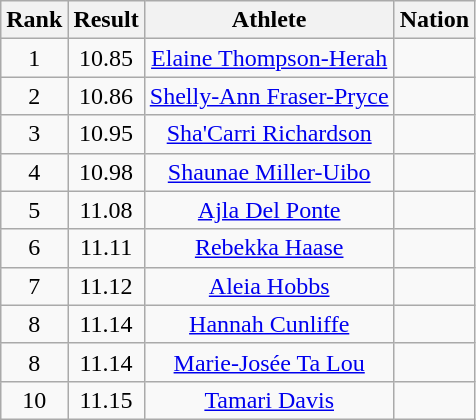<table class="wikitable" style="text-align:center">
<tr>
<th>Rank</th>
<th>Result</th>
<th>Athlete</th>
<th>Nation</th>
</tr>
<tr>
<td>1</td>
<td>10.85</td>
<td><a href='#'>Elaine Thompson-Herah</a></td>
<td align=left></td>
</tr>
<tr>
<td>2</td>
<td>10.86</td>
<td><a href='#'>Shelly-Ann Fraser-Pryce</a></td>
<td align=left></td>
</tr>
<tr>
<td>3</td>
<td>10.95</td>
<td><a href='#'>Sha'Carri Richardson</a></td>
<td align=left></td>
</tr>
<tr>
<td>4</td>
<td>10.98</td>
<td><a href='#'>Shaunae Miller-Uibo</a></td>
<td align=left></td>
</tr>
<tr>
<td>5</td>
<td>11.08</td>
<td><a href='#'>Ajla Del Ponte</a></td>
<td align=left></td>
</tr>
<tr>
<td>6</td>
<td>11.11</td>
<td><a href='#'>Rebekka Haase</a></td>
<td align=left></td>
</tr>
<tr>
<td>7</td>
<td>11.12</td>
<td><a href='#'>Aleia Hobbs</a></td>
<td align=left></td>
</tr>
<tr>
<td>8</td>
<td>11.14</td>
<td><a href='#'>Hannah Cunliffe</a></td>
<td align=left></td>
</tr>
<tr>
<td>8</td>
<td>11.14</td>
<td><a href='#'>Marie-Josée Ta Lou</a></td>
<td align=left></td>
</tr>
<tr>
<td>10</td>
<td>11.15</td>
<td><a href='#'>Tamari Davis</a></td>
<td align=left></td>
</tr>
</table>
